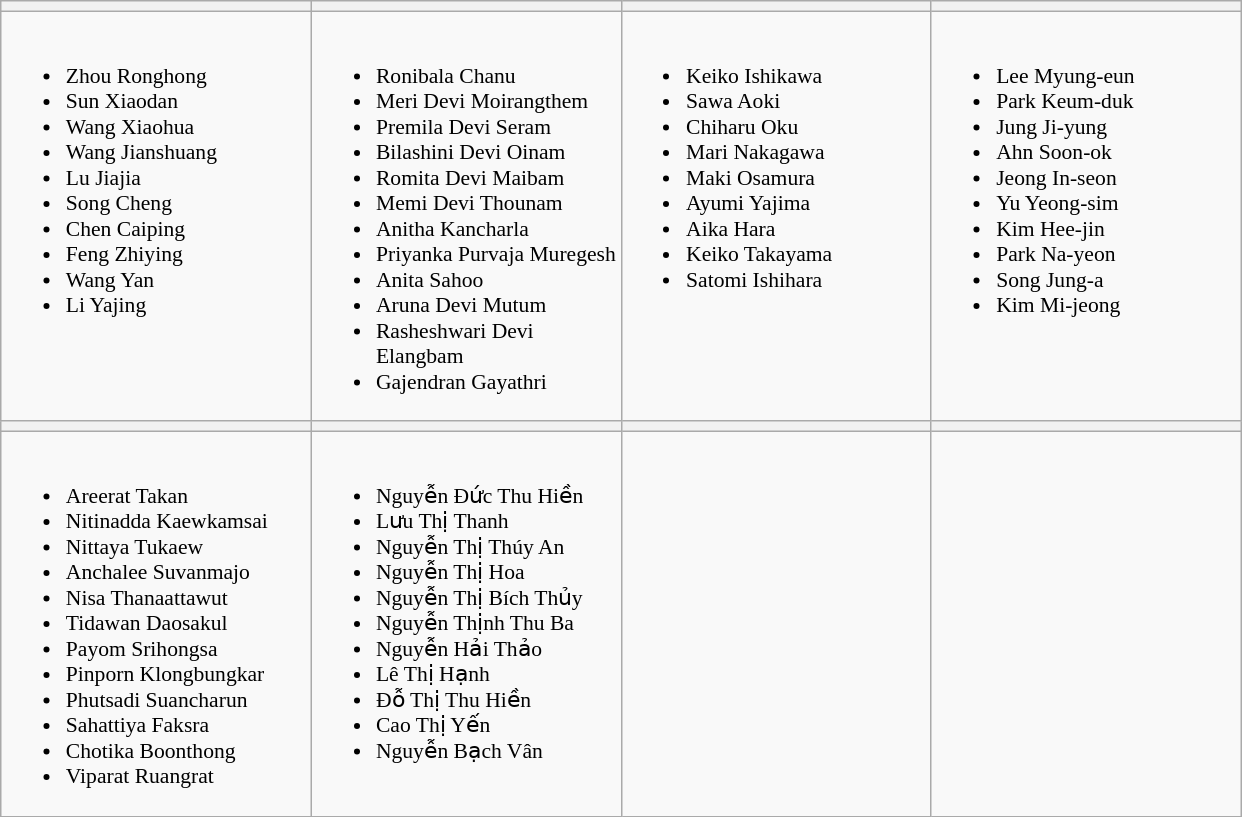<table class="wikitable" style="font-size:90%">
<tr>
<th width=200></th>
<th width=200></th>
<th width=200></th>
<th width=200></th>
</tr>
<tr>
<td valign=top><br><ul><li>Zhou Ronghong</li><li>Sun Xiaodan</li><li>Wang Xiaohua</li><li>Wang Jianshuang</li><li>Lu Jiajia</li><li>Song Cheng</li><li>Chen Caiping</li><li>Feng Zhiying</li><li>Wang Yan</li><li>Li Yajing</li></ul></td>
<td valign=top><br><ul><li>Ronibala Chanu</li><li>Meri Devi Moirangthem</li><li>Premila Devi Seram</li><li>Bilashini Devi Oinam</li><li>Romita Devi Maibam</li><li>Memi Devi Thounam</li><li>Anitha Kancharla</li><li>Priyanka Purvaja Muregesh</li><li>Anita Sahoo</li><li>Aruna Devi Mutum</li><li>Rasheshwari Devi Elangbam</li><li>Gajendran Gayathri</li></ul></td>
<td valign=top><br><ul><li>Keiko Ishikawa</li><li>Sawa Aoki</li><li>Chiharu Oku</li><li>Mari Nakagawa</li><li>Maki Osamura</li><li>Ayumi Yajima</li><li>Aika Hara</li><li>Keiko Takayama</li><li>Satomi Ishihara</li></ul></td>
<td valign=top><br><ul><li>Lee Myung-eun</li><li>Park Keum-duk</li><li>Jung Ji-yung</li><li>Ahn Soon-ok</li><li>Jeong In-seon</li><li>Yu Yeong-sim</li><li>Kim Hee-jin</li><li>Park Na-yeon</li><li>Song Jung-a</li><li>Kim Mi-jeong</li></ul></td>
</tr>
<tr>
<th></th>
<th></th>
<th></th>
<th></th>
</tr>
<tr>
<td valign=top><br><ul><li>Areerat Takan</li><li>Nitinadda Kaewkamsai</li><li>Nittaya Tukaew</li><li>Anchalee Suvanmajo</li><li>Nisa Thanaattawut</li><li>Tidawan Daosakul</li><li>Payom Srihongsa</li><li>Pinporn Klongbungkar</li><li>Phutsadi Suancharun</li><li>Sahattiya Faksra</li><li>Chotika Boonthong</li><li>Viparat Ruangrat</li></ul></td>
<td valign=top><br><ul><li>Nguyễn Đức Thu Hiền</li><li>Lưu Thị Thanh</li><li>Nguyễn Thị Thúy An</li><li>Nguyễn Thị Hoa</li><li>Nguyễn Thị Bích Thủy</li><li>Nguyễn Thịnh Thu Ba</li><li>Nguyễn Hải Thảo</li><li>Lê Thị Hạnh</li><li>Đỗ Thị Thu Hiền</li><li>Cao Thị Yến</li><li>Nguyễn Bạch Vân</li></ul></td>
<td valign=top></td>
<td valign=top></td>
</tr>
</table>
